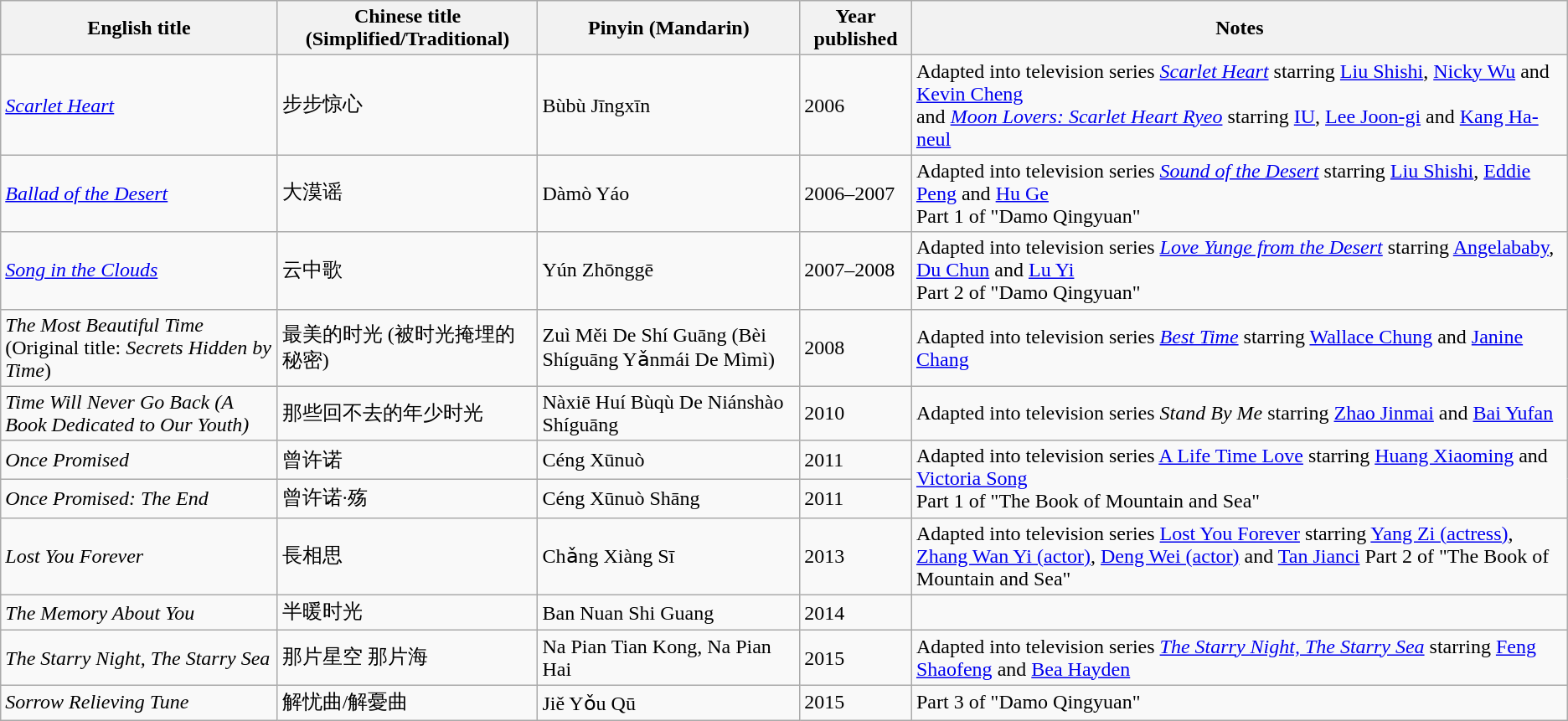<table class="wikitable">
<tr>
<th>English title</th>
<th>Chinese title (Simplified/Traditional)</th>
<th>Pinyin (Mandarin)</th>
<th>Year published</th>
<th>Notes</th>
</tr>
<tr>
<td><em><a href='#'>Scarlet Heart</a></em></td>
<td>步步惊心</td>
<td>Bùbù Jīngxīn</td>
<td>2006</td>
<td>Adapted into television series <em><a href='#'>Scarlet Heart</a></em> starring <a href='#'>Liu Shishi</a>, <a href='#'>Nicky Wu</a> and <a href='#'>Kevin Cheng</a><br> and <em><a href='#'>Moon Lovers: Scarlet Heart Ryeo</a></em> starring <a href='#'>IU</a>, <a href='#'>Lee Joon-gi</a> and <a href='#'>Kang Ha-neul</a></td>
</tr>
<tr>
<td><em><a href='#'>Ballad of the Desert</a></em></td>
<td>大漠谣</td>
<td>Dàmò Yáo</td>
<td>2006–2007</td>
<td>Adapted into television series <em><a href='#'>Sound of the Desert</a></em> starring <a href='#'>Liu Shishi</a>, <a href='#'>Eddie Peng</a> and <a href='#'>Hu Ge</a><br>Part 1 of "Damo Qingyuan"</td>
</tr>
<tr>
<td><em><a href='#'>Song in the Clouds</a></em></td>
<td>云中歌</td>
<td>Yún Zhōnggē</td>
<td>2007–2008</td>
<td>Adapted into television series <em><a href='#'>Love Yunge from the Desert</a></em> starring <a href='#'>Angelababy</a>, <a href='#'>Du Chun</a> and <a href='#'>Lu Yi</a><br>Part 2 of "Damo Qingyuan"</td>
</tr>
<tr>
<td><em>The Most Beautiful Time</em> (Original title: <em>Secrets Hidden by Time</em>)</td>
<td>最美的时光 (被时光掩埋的秘密)</td>
<td>Zuì Měi De Shí Guāng (Bèi Shíguāng Yǎnmái De Mìmì)</td>
<td>2008</td>
<td>Adapted into television series <em><a href='#'>Best Time</a></em> starring <a href='#'>Wallace Chung</a> and <a href='#'>Janine Chang</a></td>
</tr>
<tr>
<td><em>Time Will Never Go Back (A Book Dedicated to Our Youth)</em></td>
<td>那些回不去的年少时光</td>
<td>Nàxiē Huí Bùqù De Niánshào Shíguāng</td>
<td>2010</td>
<td>Adapted into television series <em>Stand By Me</em> starring <a href='#'>Zhao Jinmai</a> and <a href='#'>Bai Yufan</a></td>
</tr>
<tr>
<td><em>Once Promised</em></td>
<td>曾许诺</td>
<td>Céng Xūnuò</td>
<td>2011</td>
<td rowspan=2>Adapted into television series <a href='#'>A Life Time Love</a> starring <a href='#'>Huang Xiaoming</a> and <a href='#'>Victoria Song</a> <br> Part 1 of "The Book of Mountain and Sea"</td>
</tr>
<tr>
<td><em>Once Promised: The End</em></td>
<td>曾许诺·殇</td>
<td>Céng Xūnuò Shāng</td>
<td>2011</td>
</tr>
<tr>
<td><em>Lost You Forever</em></td>
<td>長相思</td>
<td>Chǎng Xiàng Sī</td>
<td>2013</td>
<td>Adapted into television series <a href='#'>Lost You Forever</a> starring <a href='#'>Yang Zi (actress)</a>, <a href='#'>Zhang Wan Yi (actor)</a>, <a href='#'>Deng Wei (actor)</a> and <a href='#'>Tan Jianci</a> Part 2 of "The Book of Mountain and Sea"</td>
</tr>
<tr>
<td><em>The Memory About You</em></td>
<td>半暖时光</td>
<td>Ban Nuan Shi Guang</td>
<td>2014</td>
<td></td>
</tr>
<tr>
<td><em>The Starry Night, The Starry Sea</em></td>
<td>那片星空 那片海</td>
<td>Na Pian Tian Kong, Na Pian Hai</td>
<td>2015</td>
<td>Adapted into television series <em><a href='#'>The Starry Night, The Starry Sea</a></em> starring <a href='#'>Feng Shaofeng</a> and <a href='#'>Bea Hayden</a></td>
</tr>
<tr>
<td><em>Sorrow Relieving Tune</em></td>
<td>解忧曲/解憂曲</td>
<td>Jiě Yǒu Qū</td>
<td>2015</td>
<td>Part 3 of "Damo Qingyuan"</td>
</tr>
</table>
